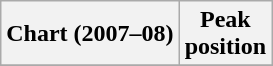<table class="wikitable plainrowheaders" style="text-align:center">
<tr>
<th scope="col">Chart (2007–08)</th>
<th scope="col">Peak<br>position</th>
</tr>
<tr>
</tr>
</table>
